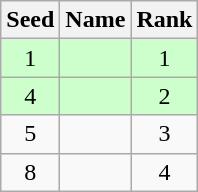<table class="wikitable" style="text-align:center;">
<tr>
<th>Seed</th>
<th>Name</th>
<th>Rank</th>
</tr>
<tr bgcolor="#ccffcc">
<td>1</td>
<td align=left></td>
<td>1</td>
</tr>
<tr bgcolor="#ccffcc">
<td>4</td>
<td align=left></td>
<td>2</td>
</tr>
<tr>
<td>5</td>
<td align=left></td>
<td>3</td>
</tr>
<tr>
<td>8</td>
<td align=left></td>
<td>4</td>
</tr>
</table>
